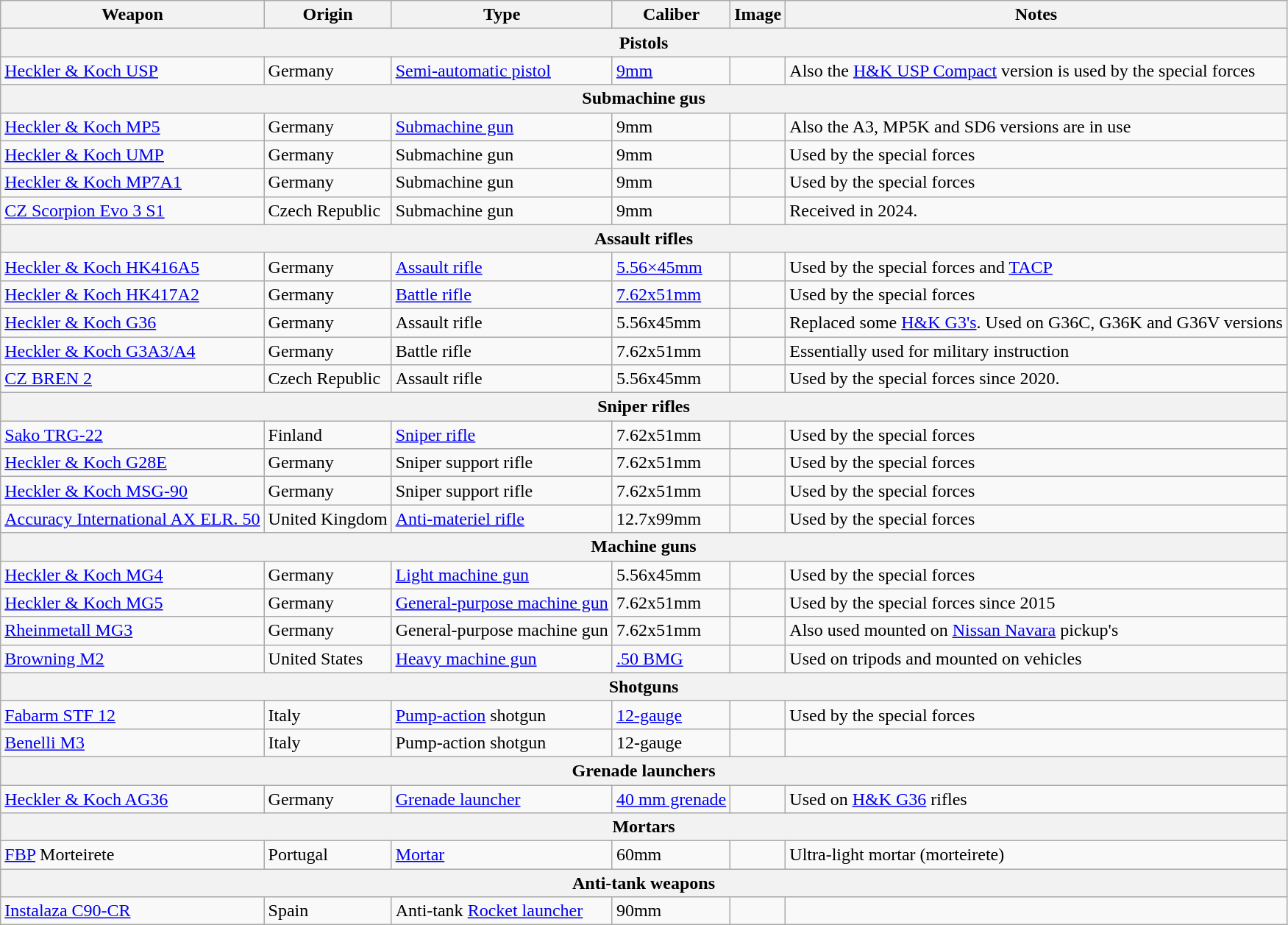<table class="wikitable">
<tr>
<th><strong>Weapon</strong></th>
<th><strong>Origin</strong></th>
<th><strong>Type</strong></th>
<th><strong>Caliber</strong></th>
<th><strong>Image</strong></th>
<th><strong>Notes</strong></th>
</tr>
<tr>
<th colspan="6">Pistols</th>
</tr>
<tr>
<td><a href='#'>Heckler & Koch USP</a></td>
<td>Germany</td>
<td><a href='#'>Semi-automatic pistol</a></td>
<td><a href='#'>9mm</a></td>
<td></td>
<td>Also the <a href='#'>H&K USP Compact</a> version is used by the special forces</td>
</tr>
<tr>
<th colspan="6">Submachine gus</th>
</tr>
<tr>
<td><a href='#'>Heckler & Koch MP5</a></td>
<td>Germany</td>
<td><a href='#'>Submachine gun</a></td>
<td>9mm</td>
<td></td>
<td>Also the A3, MP5K and SD6 versions are in use</td>
</tr>
<tr>
<td><a href='#'>Heckler & Koch UMP</a></td>
<td>Germany</td>
<td>Submachine gun</td>
<td>9mm</td>
<td></td>
<td>Used by the special forces</td>
</tr>
<tr>
<td><a href='#'>Heckler & Koch MP7A1</a></td>
<td>Germany</td>
<td>Submachine gun</td>
<td>9mm</td>
<td></td>
<td>Used by the special forces</td>
</tr>
<tr>
<td><a href='#'>CZ Scorpion Evo 3 S1</a></td>
<td>Czech Republic</td>
<td>Submachine gun</td>
<td>9mm</td>
<td></td>
<td>Received in 2024.</td>
</tr>
<tr>
<th colspan="6">Assault rifles</th>
</tr>
<tr>
<td><a href='#'>Heckler & Koch HK416A5</a></td>
<td>Germany</td>
<td><a href='#'>Assault rifle</a></td>
<td><a href='#'>5.56×45mm</a></td>
<td></td>
<td>Used by the special forces and <a href='#'>TACP</a></td>
</tr>
<tr>
<td><a href='#'>Heckler & Koch HK417A2</a></td>
<td>Germany</td>
<td><a href='#'>Battle rifle</a></td>
<td><a href='#'>7.62x51mm</a></td>
<td></td>
<td>Used by the special forces</td>
</tr>
<tr>
<td><a href='#'>Heckler & Koch G36</a></td>
<td>Germany</td>
<td>Assault rifle</td>
<td>5.56x45mm</td>
<td></td>
<td>Replaced some <a href='#'>H&K G3's</a>. Used on G36C, G36K and G36V versions</td>
</tr>
<tr>
<td><a href='#'>Heckler & Koch G3A3/A4</a></td>
<td>Germany</td>
<td>Battle rifle</td>
<td>7.62x51mm</td>
<td></td>
<td>Essentially used for military instruction</td>
</tr>
<tr>
<td><a href='#'>CZ BREN 2</a></td>
<td>Czech Republic</td>
<td>Assault rifle</td>
<td>5.56x45mm</td>
<td></td>
<td>Used by the special forces since 2020.</td>
</tr>
<tr>
<th colspan="6">Sniper rifles</th>
</tr>
<tr>
<td><a href='#'>Sako TRG-22</a></td>
<td>Finland</td>
<td><a href='#'>Sniper rifle</a></td>
<td>7.62x51mm</td>
<td></td>
<td>Used by the special forces</td>
</tr>
<tr>
<td><a href='#'>Heckler & Koch G28E</a></td>
<td>Germany</td>
<td>Sniper support rifle</td>
<td>7.62x51mm</td>
<td></td>
<td>Used by the special forces</td>
</tr>
<tr>
<td><a href='#'>Heckler & Koch MSG-90</a></td>
<td>Germany</td>
<td>Sniper support rifle</td>
<td>7.62x51mm</td>
<td></td>
<td>Used by the special forces</td>
</tr>
<tr>
<td><a href='#'>Accuracy International AX ELR. 50</a></td>
<td>United Kingdom</td>
<td><a href='#'>Anti-materiel rifle</a></td>
<td>12.7x99mm</td>
<td></td>
<td>Used by the special forces</td>
</tr>
<tr>
<th colspan="6">Machine guns</th>
</tr>
<tr>
<td><a href='#'>Heckler & Koch MG4</a></td>
<td>Germany</td>
<td><a href='#'>Light machine gun</a></td>
<td>5.56x45mm</td>
<td></td>
<td>Used by the special forces</td>
</tr>
<tr>
<td><a href='#'>Heckler & Koch MG5</a></td>
<td>Germany</td>
<td><a href='#'>General-purpose machine gun</a></td>
<td>7.62x51mm</td>
<td></td>
<td>Used by the special forces since 2015</td>
</tr>
<tr>
<td><a href='#'>Rheinmetall MG3</a></td>
<td>Germany</td>
<td>General-purpose machine gun</td>
<td>7.62x51mm</td>
<td></td>
<td>Also used mounted on <a href='#'>Nissan Navara</a> pickup's</td>
</tr>
<tr>
<td><a href='#'>Browning M2</a></td>
<td>United States</td>
<td><a href='#'>Heavy machine gun</a></td>
<td><a href='#'>.50 BMG</a></td>
<td></td>
<td>Used on tripods and mounted on vehicles</td>
</tr>
<tr>
<th colspan="6">Shotguns</th>
</tr>
<tr>
<td><a href='#'>Fabarm STF 12</a></td>
<td>Italy</td>
<td><a href='#'>Pump-action</a> shotgun</td>
<td><a href='#'>12-gauge</a></td>
<td></td>
<td>Used by the special forces</td>
</tr>
<tr>
<td><a href='#'>Benelli M3</a></td>
<td>Italy</td>
<td>Pump-action shotgun</td>
<td>12-gauge</td>
<td></td>
<td></td>
</tr>
<tr>
<th colspan="6">Grenade launchers</th>
</tr>
<tr>
<td><a href='#'>Heckler & Koch AG36</a></td>
<td>Germany</td>
<td><a href='#'>Grenade launcher</a></td>
<td><a href='#'>40 mm grenade</a></td>
<td></td>
<td>Used on <a href='#'>H&K G36</a> rifles</td>
</tr>
<tr>
<th colspan="6">Mortars</th>
</tr>
<tr>
<td><a href='#'>FBP</a> Morteirete</td>
<td>Portugal</td>
<td><a href='#'>Mortar</a></td>
<td>60mm</td>
<td></td>
<td>Ultra-light mortar (morteirete)</td>
</tr>
<tr>
<th colspan="6">Anti-tank weapons</th>
</tr>
<tr>
<td><a href='#'>Instalaza C90-CR</a></td>
<td>Spain</td>
<td>Anti-tank <a href='#'>Rocket launcher</a></td>
<td>90mm</td>
<td></td>
<td></td>
</tr>
</table>
